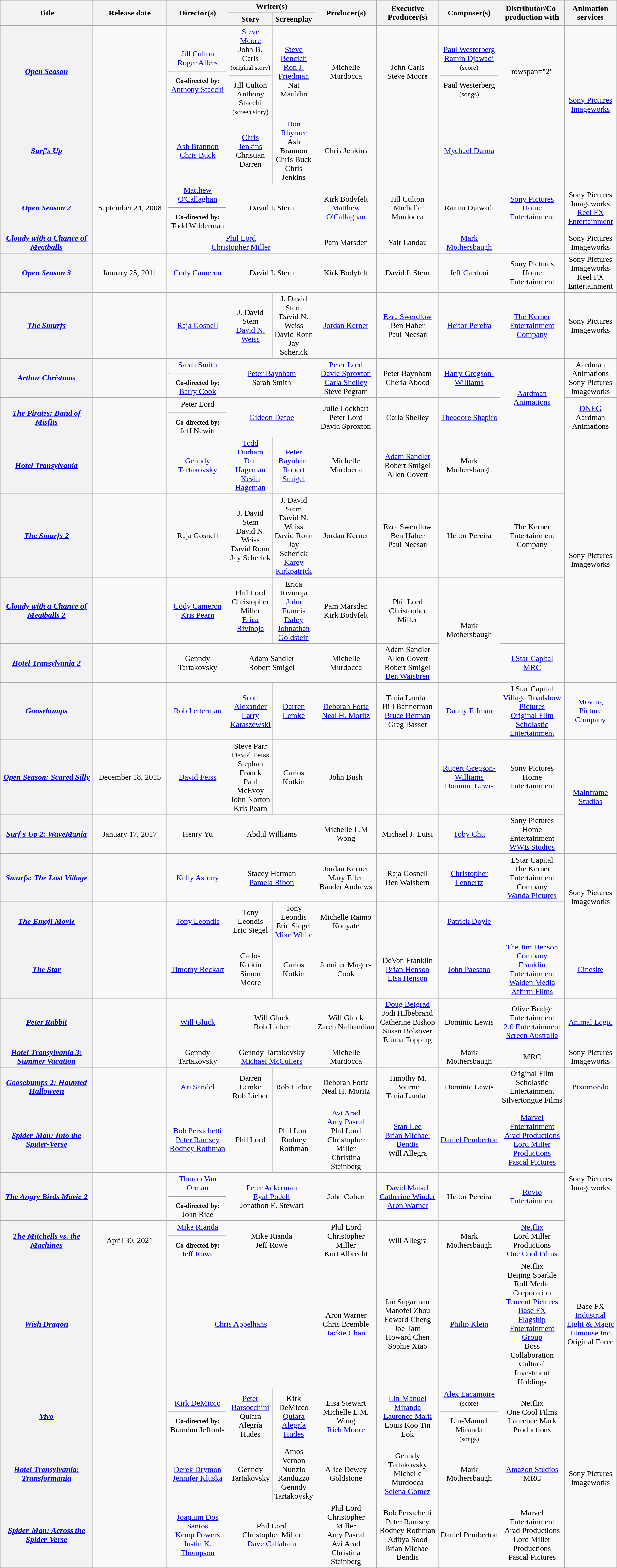<table class="wikitable plainrowheaders sortable" style="text-align: center">
<tr>
<th rowspan="2" scope="col" width="15%">Title</th>
<th rowspan="2" scope="col" width="12%" data-sort-type="date">Release date</th>
<th rowspan="2" scope="col" width="10%">Director(s)</th>
<th colspan="2" scope="col" width="10%">Writer(s)</th>
<th rowspan="2" scope="col" width="10%">Producer(s)</th>
<th rowspan="2" scope="col" width="10%">Executive Producer(s)</th>
<th rowspan="2" scope="col" width="10%">Composer(s)</th>
<th rowspan="2" scope="col">Distributor/Co-production with</th>
<th rowspan="2" scope="col">Animation services</th>
</tr>
<tr>
<th>Story</th>
<th>Screenplay</th>
</tr>
<tr>
<th scope="row"><em><a href='#'>Open Season</a></em></th>
<td></td>
<td><a href='#'>Jill Culton</a><br><a href='#'>Roger Allers</a><hr><small><strong>Co-directed by:</strong></small><br><a href='#'>Anthony Stacchi</a></td>
<td><a href='#'>Steve Moore</a><br>John B. Carls<br><small>(original story)</small><hr>Jill Culton<br>Anthony Stacchi<br><small>(screen story)</small></td>
<td><a href='#'>Steve Bencich</a><br><a href='#'>Ron J. Friedman</a><br>Nat Mauldin</td>
<td>Michelle Murdocca</td>
<td>John Carls<br>Steve Moore</td>
<td><a href='#'>Paul Westerberg</a><br><a href='#'>Ramin Djawadi</a><br><small>(score)</small><hr>Paul Westerberg<br><small>(songs)</small></td>
<td>rowspan="2" </td>
<td rowspan="2"><a href='#'>Sony Pictures Imageworks</a></td>
</tr>
<tr>
<th scope="row"><em><a href='#'>Surf's Up</a></em></th>
<td></td>
<td><a href='#'>Ash Brannon</a><br><a href='#'>Chris Buck</a></td>
<td><a href='#'>Chris Jenkins</a><br>Christian Darren</td>
<td><a href='#'>Don Rhymer</a><br>Ash Brannon<br>Chris Buck<br>Chris Jenkins</td>
<td>Chris Jenkins</td>
<td></td>
<td><a href='#'>Mychael Danna</a></td>
</tr>
<tr>
<th scope="row"><em><a href='#'>Open Season 2</a></em></th>
<td>September 24, 2008</td>
<td><a href='#'>Matthew O'Callaghan</a><hr><small><strong>Co-directed by:</strong></small><br>Todd Wilderman</td>
<td colspan="2">David I. Stern</td>
<td>Kirk Bodyfelt<br><a href='#'>Matthew O'Callaghan</a></td>
<td>Jill Culton<br>Michelle Murdocca</td>
<td>Ramin Djawadi</td>
<td><a href='#'>Sony Pictures Home Entertainment</a></td>
<td>Sony Pictures Imageworks<br><a href='#'>Reel FX Entertainment</a></td>
</tr>
<tr>
<th scope="row"><em><a href='#'>Cloudy with a Chance of Meatballs</a></em></th>
<td></td>
<td colspan="3"><a href='#'>Phil Lord<br>Christopher Miller</a></td>
<td>Pam Marsden</td>
<td>Yair Landau</td>
<td><a href='#'>Mark Mothersbaugh</a></td>
<td></td>
<td>Sony Pictures Imageworks</td>
</tr>
<tr>
<th scope="row"><em><a href='#'>Open Season 3</a></em></th>
<td>January 25, 2011</td>
<td><a href='#'>Cody Cameron</a></td>
<td colspan="2">David I. Stern</td>
<td>Kirk Bodyfelt</td>
<td>David I. Stern</td>
<td><a href='#'>Jeff Cardoni</a></td>
<td>Sony Pictures Home Entertainment</td>
<td>Sony Pictures Imageworks<br>Reel FX Entertainment</td>
</tr>
<tr>
<th scope="row"><em><a href='#'>The Smurfs</a></em></th>
<td></td>
<td><a href='#'>Raja Gosnell</a></td>
<td>J. David Stem<br><a href='#'>David N. Weiss</a></td>
<td>J. David Stem<br>David N. Weiss<br>David Ronn<br>Jay Scherick</td>
<td><a href='#'>Jordan Kerner</a></td>
<td><a href='#'>Ezra Swerdlow</a><br>Ben Haber<br>Paul Neesan</td>
<td><a href='#'>Heitor Pereira</a></td>
<td><a href='#'>The Kerner Entertainment Company</a></td>
<td>Sony Pictures Imageworks</td>
</tr>
<tr>
<th scope="row"><em><a href='#'>Arthur Christmas</a></em></th>
<td></td>
<td><a href='#'>Sarah Smith</a><hr><small><strong>Co-directed by:</strong></small><br><a href='#'>Barry Cook</a></td>
<td colspan="2"><a href='#'>Peter Baynham</a><br>Sarah Smith</td>
<td><a href='#'>Peter Lord</a><br><a href='#'>David Sproxton</a><br><a href='#'>Carla Shelley</a><br>Steve Pegram</td>
<td>Peter Baynham<br>Cherla Abood</td>
<td><a href='#'>Harry Gregson-Williams</a></td>
<td rowspan="2"><a href='#'>Aardman Animations</a></td>
<td>Aardman Animations<br>Sony Pictures Imageworks</td>
</tr>
<tr>
<th scope="row"><em><a href='#'>The Pirates: Band of Misfits</a></em></th>
<td></td>
<td>Peter Lord<hr><small><strong>Co-directed by:</strong></small><br>Jeff Newitt</td>
<td colspan="2"><a href='#'>Gideon Defoe</a></td>
<td>Julie Lockhart<br>Peter Lord<br>David Sproxton</td>
<td>Carla Shelley</td>
<td><a href='#'>Theodore Shapiro</a></td>
<td><a href='#'>DNEG</a><br>Aardman Animations</td>
</tr>
<tr>
<th scope="row"><em><a href='#'>Hotel Transylvania</a></em></th>
<td></td>
<td><a href='#'>Genndy Tartakovsky</a></td>
<td><a href='#'>Todd Durham</a><br><a href='#'>Dan Hageman<br>Kevin Hageman</a></td>
<td><a href='#'>Peter Baynham</a><br><a href='#'>Robert Smigel</a></td>
<td>Michelle Murdocca</td>
<td><a href='#'>Adam Sandler</a><br>Robert Smigel<br>Allen Covert</td>
<td>Mark Mothersbaugh</td>
<td></td>
<td rowspan="4">Sony Pictures Imageworks</td>
</tr>
<tr>
<th scope="row"><em><a href='#'>The Smurfs 2</a></em></th>
<td></td>
<td>Raja Gosnell</td>
<td>J. David Stem<br>David N. Weiss<br>David Ronn<br>Jay Scherick</td>
<td>J. David Stem<br>David N. Weiss<br>David Ronn<br>Jay Scherick<br><a href='#'>Karey Kirkpatrick</a></td>
<td>Jordan Kerner</td>
<td>Ezra Swerdlow<br>Ben Haber<br>Paul Neesan</td>
<td>Heitor Pereira</td>
<td>The Kerner Entertainment Company</td>
</tr>
<tr>
<th scope="row"><em><a href='#'>Cloudy with a Chance of Meatballs 2</a></em></th>
<td></td>
<td><a href='#'>Cody Cameron</a><br><a href='#'>Kris Pearn</a></td>
<td>Phil Lord<br>Christopher Miller<br><a href='#'>Erica Rivinoja</a></td>
<td>Erica Rivinoja<br><a href='#'>John Francis Daley</a><br><a href='#'>Johnathan Goldstein</a></td>
<td>Pam Marsden<br>Kirk Bodyfelt</td>
<td>Phil Lord<br>Christopher Miller</td>
<td rowspan="2">Mark Mothersbaugh</td>
<td></td>
</tr>
<tr>
<th scope="row"><em><a href='#'>Hotel Transylvania 2</a></em></th>
<td></td>
<td>Genndy Tartakovsky</td>
<td colspan="2">Adam Sandler<br>Robert Smigel</td>
<td>Michelle Murdocca</td>
<td>Adam Sandler<br>Allen Covert<br>Robert Smigel<br><a href='#'>Ben Waisbren</a></td>
<td><a href='#'>LStar Capital</a><br><a href='#'>MRC</a></td>
</tr>
<tr>
<th scope="row"><em><a href='#'>Goosebumps</a></em></th>
<td></td>
<td><a href='#'>Rob Letterman</a></td>
<td><a href='#'>Scott Alexander<br>Larry Karaszewski</a></td>
<td><a href='#'>Darren Lemke</a></td>
<td><a href='#'>Deborah Forte</a><br><a href='#'>Neal H. Moritz</a></td>
<td>Tania Landau<br>Bill Bannerman<br><a href='#'>Bruce Berman</a><br>Greg Basser</td>
<td><a href='#'>Danny Elfman</a></td>
<td>LStar Capital<br><a href='#'>Village Roadshow Pictures</a><br><a href='#'>Original Film</a><br><a href='#'>Scholastic Entertainment</a></td>
<td><a href='#'>Moving Picture Company</a></td>
</tr>
<tr>
<th scope="row"><em><a href='#'>Open Season: Scared Silly</a></em></th>
<td>December 18, 2015</td>
<td><a href='#'>David Feiss</a></td>
<td>Steve Parr<br>David Feiss<br>Stephan Franck<br>Paul McEvoy<br>John Norton<br>Kris Pearn</td>
<td>Carlos Kotkin</td>
<td>John Bush</td>
<td></td>
<td><a href='#'>Rupert Gregson-Williams</a><br><a href='#'>Dominic Lewis</a></td>
<td>Sony Pictures Home Entertainment</td>
<td rowspan="2"><a href='#'>Mainframe Studios</a></td>
</tr>
<tr>
<th scope="row"><em><a href='#'>Surf's Up 2: WaveMania</a></em></th>
<td>January 17, 2017</td>
<td>Henry Yu</td>
<td colspan="2">Abdul Williams</td>
<td>Michelle L.M Wong</td>
<td>Michael J. Luisi</td>
<td><a href='#'>Toby Chu</a></td>
<td>Sony Pictures Home Entertainment<br><a href='#'>WWE Studios</a></td>
</tr>
<tr>
<th scope="row"><em><a href='#'>Smurfs: The Lost Village</a></em></th>
<td></td>
<td><a href='#'>Kelly Asbury</a></td>
<td colspan="2">Stacey Harman<br><a href='#'>Pamela Ribon</a></td>
<td>Jordan Kerner<br>Mary Ellen Bauder Andrews</td>
<td>Raja Gosnell<br>Ben Waisbern</td>
<td><a href='#'>Christopher Lennertz</a></td>
<td>LStar Capital<br>The Kerner Entertainment Company<br><a href='#'>Wanda Pictures</a></td>
<td rowspan="2">Sony Pictures Imageworks</td>
</tr>
<tr>
<th scope="row"><em><a href='#'>The Emoji Movie</a></em></th>
<td></td>
<td><a href='#'>Tony Leondis</a></td>
<td>Tony Leondis<br>Eric Siegel</td>
<td>Tony Leondis<br>Eric Siegel<br><a href='#'>Mike White</a></td>
<td>Michelle Raimo Kouyate</td>
<td></td>
<td><a href='#'>Patrick Doyle</a></td>
<td></td>
</tr>
<tr>
<th scope="row"><em><a href='#'>The Star</a></em></th>
<td></td>
<td><a href='#'>Timothy Reckart</a></td>
<td>Carlos Kotkin<br>Simon Moore</td>
<td>Carlos Kotkin</td>
<td>Jennifer Magee-Cook</td>
<td>DeVon Franklin<br><a href='#'>Brian Henson</a><br><a href='#'>Lisa Henson</a></td>
<td><a href='#'>John Paesano</a></td>
<td><a href='#'>The Jim Henson Company</a><br><a href='#'>Franklin Entertainment</a><br><a href='#'>Walden Media</a><br><a href='#'>Affirm Films</a></td>
<td><a href='#'>Cinesite</a></td>
</tr>
<tr>
<th scope="row"><em><a href='#'>Peter Rabbit</a></em></th>
<td></td>
<td><a href='#'>Will Gluck</a></td>
<td colspan="2">Will Gluck<br>Rob Lieber</td>
<td>Will Gluck<br>Zareh Nalbandian</td>
<td><a href='#'>Doug Belgrad</a><br>Jodi Hilbebrand<br>Catherine Bishop<br>Susan Bolsover<br>Emma Topping</td>
<td>Dominic Lewis</td>
<td>Olive Bridge Entertainment<br><a href='#'>2.0 Entertainment</a><br><a href='#'>Screen Australia</a></td>
<td><a href='#'>Animal Logic</a></td>
</tr>
<tr>
<th scope="row"><em><a href='#'>Hotel Transylvania 3: Summer Vacation</a></em></th>
<td></td>
<td>Genndy Tartakovsky</td>
<td colspan="2">Genndy Tartakovsky<br><a href='#'>Michael McCullers</a></td>
<td>Michelle Murdocca</td>
<td></td>
<td>Mark Mothersbaugh</td>
<td>MRC</td>
<td>Sony Pictures Imageworks</td>
</tr>
<tr>
<th scope="row"><em><a href='#'>Goosebumps 2: Haunted Halloween</a></em></th>
<td></td>
<td><a href='#'>Ari Sandel</a></td>
<td>Darren Lemke<br>Rob Lieber</td>
<td>Rob Lieber</td>
<td>Deborah Forte<br>Neal H. Moritz</td>
<td>Timothy M. Bourne<br>Tania Landau</td>
<td>Dominic Lewis</td>
<td>Original Film<br>Scholastic Entertainment<br>Silvertongue Films</td>
<td><a href='#'>Pixomondo</a></td>
</tr>
<tr>
<th scope="row"><em><a href='#'>Spider-Man: Into the Spider-Verse</a></em></th>
<td></td>
<td><a href='#'>Bob Persichetti</a><br><a href='#'>Peter Ramsey</a><br><a href='#'>Rodney Rothman</a></td>
<td>Phil Lord</td>
<td>Phil Lord<br>Rodney Rothman</td>
<td><a href='#'>Avi Arad</a><br><a href='#'>Amy Pascal</a><br>Phil Lord<br>Christopher Miller<br>Christina Steinberg</td>
<td><a href='#'>Stan Lee</a><br><a href='#'>Brian Michael Bendis</a><br>Will Allegra</td>
<td><a href='#'>Daniel Pemberton</a></td>
<td><a href='#'>Marvel Entertainment</a><br><a href='#'>Arad Productions</a><br><a href='#'>Lord Miller Productions</a><br><a href='#'>Pascal Pictures</a></td>
<td rowspan="3">Sony Pictures Imageworks</td>
</tr>
<tr>
<th scope="row"><em><a href='#'>The Angry Birds Movie 2</a></em></th>
<td></td>
<td><a href='#'>Thurop Van Orman</a><hr><small><strong>Co-directed by:</strong></small><br>John Rice</td>
<td colspan="2"><a href='#'>Peter Ackerman</a><br><a href='#'>Eyal Podell</a><br>Jonathon E. Stewart</td>
<td>John Cohen</td>
<td><a href='#'>David Maisel</a><br><a href='#'>Catherine Winder</a><br><a href='#'>Aron Warner</a></td>
<td>Heitor Pereira</td>
<td><a href='#'>Rovio Entertainment</a></td>
</tr>
<tr>
<th scope="row"><em><a href='#'>The Mitchells vs. the Machines</a></em></th>
<td>April 30, 2021</td>
<td><a href='#'>Mike Rianda</a><hr><small><strong>Co-directed by:</strong></small><br><a href='#'>Jeff Rowe</a></td>
<td colspan="2">Mike Rianda<br>Jeff Rowe</td>
<td>Phil Lord<br>Christopher Miller<br>Kurt Albrecht</td>
<td>Will Allegra</td>
<td>Mark Mothersbaugh</td>
<td><a href='#'>Netflix</a><br>Lord Miller Productions<br><a href='#'>One Cool Films</a></td>
</tr>
<tr>
<th scope="row"><em><a href='#'>Wish Dragon</a></em></th>
<td></td>
<td colspan="3"><a href='#'>Chris Appelhans</a></td>
<td>Aron Warner<br>Chris Bremble<br><a href='#'>Jackie Chan</a></td>
<td>Ian Sugarman<br>Manofei Zhou<br>Edward Cheng<br>Joe Tam<br>Howard Chen<br>Sophie Xiao</td>
<td><a href='#'>Philip Klein</a></td>
<td>Netflix<br>Beijing Sparkle Roll Media Corporation<br><a href='#'>Tencent Pictures</a><br><a href='#'>Base FX</a><br><a href='#'>Flagship Entertainment Group</a><br>Boss Collaboration<br>Cultural Investment Holdings</td>
<td>Base FX<br><a href='#'>Industrial Light & Magic</a><br><a href='#'>Titmouse Inc.</a><br>Original Force</td>
</tr>
<tr>
<th scope="row"><a href='#'><em>Vivo</em></a></th>
<td></td>
<td><a href='#'>Kirk DeMicco</a><hr><small><strong>Co-directed by:</strong></small><br>Brandon Jeffords</td>
<td><a href='#'>Peter Barsocchini</a><br>Quiara Alegría Hudes</td>
<td>Kirk DeMicco<br><a href='#'>Quiara Alegría Hudes</a></td>
<td>Lisa Stewart<br>Michelle L.M. Wong<br><a href='#'>Rich Moore</a></td>
<td><a href='#'>Lin-Manuel Miranda</a><br><a href='#'>Laurence Mark</a><br>Louis Koo Tin Lok</td>
<td><a href='#'>Alex Lacamoire</a><br><small>(score)</small><hr>Lin-Manuel Miranda<br><small>(songs)</small></td>
<td>Netflix<br>One Cool Films<br>Laurence Mark Productions</td>
<td rowspan="3">Sony Pictures Imageworks</td>
</tr>
<tr>
<th scope="row"><em><a href='#'>Hotel Transylvania: Transformania</a></em></th>
<td></td>
<td><a href='#'>Derek Drymon</a><br><a href='#'>Jennifer Kluska</a></td>
<td>Genndy Tartakovsky</td>
<td>Amos Vernon<br>Nunzio Randuzzo<br>Genndy Tartakovsky</td>
<td>Alice Dewey Goldstone</td>
<td>Genndy Tartakovsky<br>Michelle Murdocca<br><a href='#'>Selena Gomez</a></td>
<td>Mark Mothersbaugh</td>
<td><a href='#'>Amazon Studios</a><br>MRC</td>
</tr>
<tr>
<th scope="row"><em><a href='#'>Spider-Man: Across the Spider-Verse</a></em></th>
<td></td>
<td><a href='#'>Joaquim Dos Santos</a><br><a href='#'>Kemp Powers</a><br><a href='#'>Justin K. Thompson</a></td>
<td colspan="2">Phil Lord<br>Christopher Miller<br><a href='#'>Dave Callaham</a></td>
<td>Phil Lord<br>Christopher Miller<br>Amy Pascal<br>Avi Arad<br>Christina Steinberg</td>
<td>Bob Persichetti<br>Peter Ramsey<br>Rodney Rothman<br>Aditya Sood<br>Brian Michael Bendis</td>
<td>Daniel Pemberton</td>
<td>Marvel Entertainment<br>Arad Productions<br>Lord Miller Productions<br>Pascal Pictures</td>
</tr>
</table>
